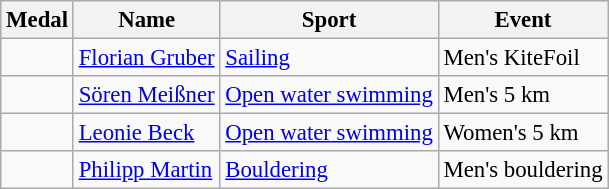<table class="wikitable sortable" style="font-size: 95%;">
<tr>
<th>Medal</th>
<th>Name</th>
<th>Sport</th>
<th>Event</th>
</tr>
<tr>
<td></td>
<td><a href='#'>Florian Gruber</a></td>
<td><a href='#'>Sailing</a></td>
<td>Men's KiteFoil</td>
</tr>
<tr>
<td></td>
<td><a href='#'>Sören Meißner</a></td>
<td><a href='#'>Open water swimming</a></td>
<td>Men's 5 km</td>
</tr>
<tr>
<td></td>
<td><a href='#'>Leonie Beck</a></td>
<td><a href='#'>Open water swimming</a></td>
<td>Women's 5 km</td>
</tr>
<tr>
<td></td>
<td><a href='#'>Philipp Martin</a></td>
<td><a href='#'>Bouldering</a></td>
<td>Men's bouldering</td>
</tr>
</table>
